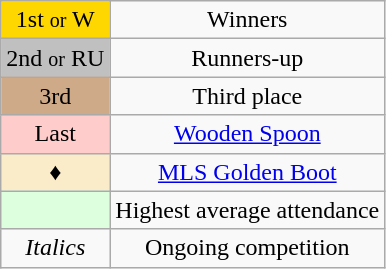<table class="wikitable" style="text-align:center">
<tr>
<td style=background:gold>1st <small>or</small> W</td>
<td>Winners</td>
</tr>
<tr>
<td style=background:silver>2nd <small>or</small> RU</td>
<td>Runners-up</td>
</tr>
<tr>
<td style=background:#CFAA88>3rd</td>
<td>Third place</td>
</tr>
<tr>
<td style=background:#FFCCCC>Last</td>
<td><a href='#'>Wooden Spoon</a></td>
</tr>
<tr>
<td style=background:#FAECC8;">♦</td>
<td><a href='#'>MLS Golden Boot</a></td>
</tr>
<tr>
<td style="background:#dfd;"> </td>
<td>Highest average attendance</td>
</tr>
<tr>
<td><em>Italics</em></td>
<td>Ongoing competition</td>
</tr>
</table>
